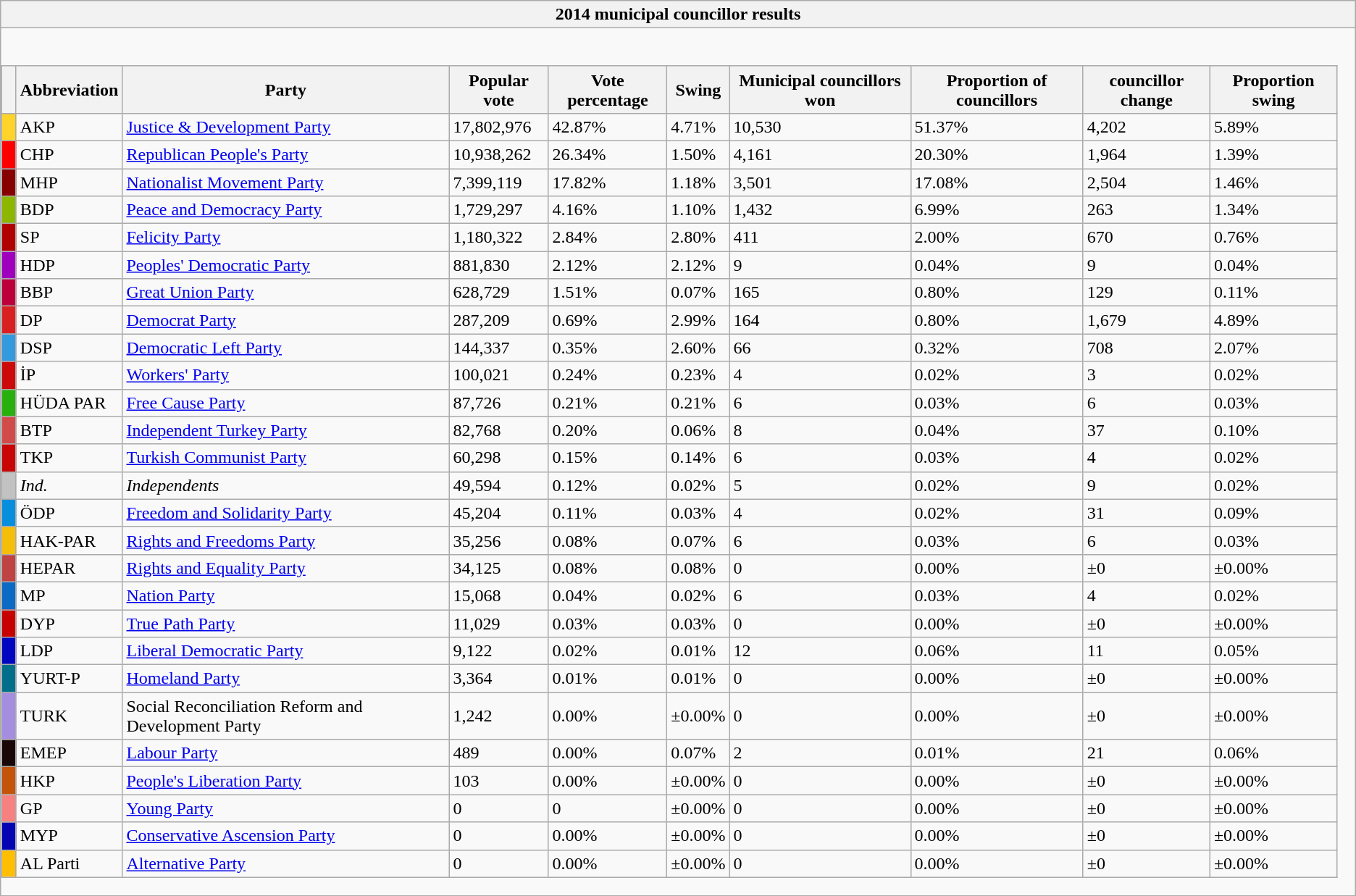<table class="wikitable collapsible collapsed">
<tr>
<th scope="col", colspan="10">2014 municipal councillor results</th>
</tr>
<tr>
<td style="padding:0;border:bottom"><br><table class="wikitable sortable">
<tr>
<th scope="col"></th>
<th scope="col">Abbreviation</th>
<th scope="col">Party</th>
<th scope="col">Popular vote</th>
<th scope="col">Vote percentage</th>
<th scope="col">Swing</th>
<th scope="col">Municipal councillors won</th>
<th scope="col">Proportion of  councillors</th>
<th scope="col">councillor change</th>
<th scope="col">Proportion swing</th>
</tr>
<tr>
<td style="background:#ffd42a; width:6px; text-align:center;"></td>
<td>AKP</td>
<td><a href='#'>Justice & Development Party</a></td>
<td>17,802,976</td>
<td>42.87%</td>
<td>4.71%</td>
<td>10,530</td>
<td>51.37%</td>
<td>4,202</td>
<td>5.89%</td>
</tr>
<tr>
<td style="background:#ff0000; width:6px; text-align:center;"></td>
<td>CHP</td>
<td><a href='#'>Republican People's Party</a></td>
<td>10,938,262</td>
<td>26.34%</td>
<td>1.50%</td>
<td>4,161</td>
<td>20.30%</td>
<td>1,964</td>
<td>1.39%</td>
</tr>
<tr>
<td style="background:#870000; width:6px; text-align:center;"></td>
<td>MHP</td>
<td><a href='#'>Nationalist Movement Party</a></td>
<td>7,399,119</td>
<td>17.82%</td>
<td>1.18%</td>
<td>3,501</td>
<td>17.08%</td>
<td>2,504</td>
<td>1.46%</td>
</tr>
<tr>
<td style="background:#8db600; width:6px; text-align:center;"></td>
<td>BDP</td>
<td><a href='#'>Peace and Democracy Party</a></td>
<td>1,729,297</td>
<td>4.16%</td>
<td>1.10%</td>
<td>1,432</td>
<td>6.99%</td>
<td>263</td>
<td>1.34%</td>
</tr>
<tr>
<td style="background:#b00202; width:6px; text-align:center;"></td>
<td>SP</td>
<td><a href='#'>Felicity Party</a></td>
<td>1,180,322</td>
<td>2.84%</td>
<td>2.80%</td>
<td>411</td>
<td>2.00%</td>
<td>670</td>
<td>0.76%</td>
</tr>
<tr>
<td style="background:#9e00bd; width:6px; text-align:center;"></td>
<td>HDP</td>
<td><a href='#'>Peoples' Democratic Party</a></td>
<td>881,830</td>
<td>2.12%</td>
<td>2.12%</td>
<td>9</td>
<td>0.04%</td>
<td>9</td>
<td>0.04%</td>
</tr>
<tr>
<td style="background:#bd003c; width:6px; text-align:center;"></td>
<td>BBP</td>
<td><a href='#'>Great Union Party</a></td>
<td>628,729</td>
<td>1.51%</td>
<td>0.07%</td>
<td>165</td>
<td>0.80%</td>
<td>129</td>
<td>0.11%</td>
</tr>
<tr>
<td style="background:#d92020; width:6px; text-align:center;"></td>
<td>DP</td>
<td><a href='#'>Democrat Party</a></td>
<td>287,209</td>
<td>0.69%</td>
<td>2.99%</td>
<td>164</td>
<td>0.80%</td>
<td>1,679</td>
<td>4.89%</td>
</tr>
<tr>
<td style="background:#339ade; width:6px; text-align:center;"></td>
<td>DSP</td>
<td><a href='#'>Democratic Left Party</a></td>
<td>144,337</td>
<td>0.35%</td>
<td>2.60%</td>
<td>66</td>
<td>0.32%</td>
<td>708</td>
<td>2.07%</td>
</tr>
<tr>
<td style="background:#cc0a0a; width:6px; text-align:center;"></td>
<td>İP</td>
<td><a href='#'>Workers' Party</a></td>
<td>100,021</td>
<td>0.24%</td>
<td>0.23%</td>
<td>4</td>
<td>0.02%</td>
<td>3</td>
<td>0.02%</td>
</tr>
<tr>
<td style="background:#28b00c; width:6px; text-align:center;"></td>
<td>HÜDA PAR</td>
<td><a href='#'>Free Cause Party</a></td>
<td>87,726</td>
<td>0.21%</td>
<td>0.21%</td>
<td>6</td>
<td>0.03%</td>
<td>6</td>
<td>0.03%</td>
</tr>
<tr>
<td style="background:#d14b4b; width:6px; text-align:center;"></td>
<td>BTP</td>
<td><a href='#'>Independent Turkey Party</a></td>
<td>82,768</td>
<td>0.20%</td>
<td>0.06%</td>
<td>8</td>
<td>0.04%</td>
<td>37</td>
<td>0.10%</td>
</tr>
<tr>
<td style="background:#c90606; width:6px; text-align:center;"></td>
<td>TKP</td>
<td><a href='#'>Turkish Communist Party</a></td>
<td>60,298</td>
<td>0.15%</td>
<td>0.14%</td>
<td>6</td>
<td>0.03%</td>
<td>4</td>
<td>0.02%</td>
</tr>
<tr>
<td style="background:#c2c2c2; width:6px; text-align:center;"></td>
<td><em>Ind.</em></td>
<td><em>Independents</em></td>
<td>49,594</td>
<td>0.12%</td>
<td>0.02%</td>
<td>5</td>
<td>0.02%</td>
<td>9</td>
<td>0.02%</td>
</tr>
<tr>
<td style="background:#078fde; width:6px; text-align:center;"></td>
<td>ÖDP</td>
<td><a href='#'>Freedom and Solidarity Party</a></td>
<td>45,204</td>
<td>0.11%</td>
<td>0.03%</td>
<td>4</td>
<td>0.02%</td>
<td>31</td>
<td>0.09%</td>
</tr>
<tr>
<td style="background:#f5be08; width:6px; text-align:center;"></td>
<td>HAK-PAR</td>
<td><a href='#'>Rights and Freedoms Party</a></td>
<td>35,256</td>
<td>0.08%</td>
<td>0.07%</td>
<td>6</td>
<td>0.03%</td>
<td>6</td>
<td>0.03%</td>
</tr>
<tr>
<td style="background:#bf4343; width:6px; text-align:center;"></td>
<td>HEPAR</td>
<td><a href='#'>Rights and Equality Party</a></td>
<td>34,125</td>
<td>0.08%</td>
<td>0.08%</td>
<td>0</td>
<td>0.00%</td>
<td>±0</td>
<td>±0.00%</td>
</tr>
<tr>
<td style="background:#0a6ac4; width:6px; text-align:center;"></td>
<td>MP</td>
<td><a href='#'>Nation Party</a></td>
<td>15,068</td>
<td>0.04%</td>
<td>0.02%</td>
<td>6</td>
<td>0.03%</td>
<td>4</td>
<td>0.02%</td>
</tr>
<tr>
<td style="background:#c70000; width:6px; text-align:center;"></td>
<td>DYP</td>
<td><a href='#'>True Path Party</a></td>
<td>11,029</td>
<td>0.03%</td>
<td>0.03%</td>
<td>0</td>
<td>0.00%</td>
<td>±0</td>
<td>±0.00%</td>
</tr>
<tr>
<td style="background:#0006bf; width:6px; text-align:center;"></td>
<td>LDP</td>
<td><a href='#'>Liberal Democratic Party</a></td>
<td>9,122</td>
<td>0.02%</td>
<td>0.01%</td>
<td>12</td>
<td>0.06%</td>
<td>11</td>
<td>0.05%</td>
</tr>
<tr>
<td style="background:#026f8a; width:6px; text-align:center;"></td>
<td>YURT-P</td>
<td><a href='#'>Homeland Party</a></td>
<td>3,364</td>
<td>0.01%</td>
<td>0.01%</td>
<td>0</td>
<td>0.00%</td>
<td>±0</td>
<td>±0.00%</td>
</tr>
<tr>
<td style="background:#a58de0; width:6px; text-align:center;"></td>
<td>TURK</td>
<td>Social Reconciliation Reform and Development Party</td>
<td>1,242</td>
<td>0.00%</td>
<td>±0.00%</td>
<td>0</td>
<td>0.00%</td>
<td>±0</td>
<td>±0.00%</td>
</tr>
<tr>
<td style="background:#190707; width:6px; text-align:center;"></td>
<td>EMEP</td>
<td><a href='#'>Labour Party</a></td>
<td>489</td>
<td>0.00%</td>
<td>0.07%</td>
<td>2</td>
<td>0.01%</td>
<td>21</td>
<td>0.06%</td>
</tr>
<tr>
<td style="background:#c4540a; width:6px; text-align:center;"></td>
<td>HKP</td>
<td><a href='#'>People's Liberation Party</a></td>
<td>103</td>
<td>0.00%</td>
<td>±0.00%</td>
<td>0</td>
<td>0.00%</td>
<td>±0</td>
<td>±0.00%</td>
</tr>
<tr>
<td style="background:#F78181; width:6px; text-align:center;"></td>
<td>GP</td>
<td><a href='#'>Young Party</a></td>
<td>0</td>
<td>0</td>
<td>±0.00%</td>
<td>0</td>
<td>0.00%</td>
<td>±0</td>
<td>±0.00%</td>
</tr>
<tr>
<td style="background:#0404B4; width:6px; text-align:center;"></td>
<td>MYP</td>
<td><a href='#'>Conservative Ascension Party</a></td>
<td>0</td>
<td>0.00%</td>
<td>±0.00%</td>
<td>0</td>
<td>0.00%</td>
<td>±0</td>
<td>±0.00%</td>
</tr>
<tr>
<td style="background:#FFBF00; width:6px; text-align:center;"></td>
<td>AL Parti</td>
<td><a href='#'>Alternative Party</a></td>
<td>0</td>
<td>0.00%</td>
<td>±0.00%</td>
<td>0</td>
<td>0.00%</td>
<td>±0</td>
<td>±0.00%</td>
</tr>
</table>
</td>
</tr>
</table>
